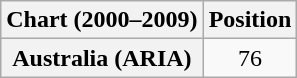<table class="wikitable plainrowheaders" style="text-align:center">
<tr>
<th scope="col">Chart (2000–2009)</th>
<th scope="col">Position</th>
</tr>
<tr>
<th scope="row">Australia (ARIA)</th>
<td>76</td>
</tr>
</table>
